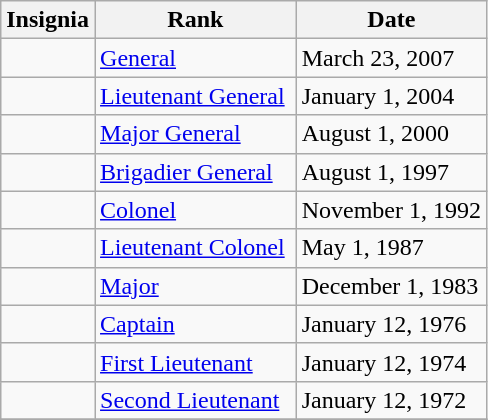<table class="wikitable">
<tr>
<th>Insignia</th>
<th>Rank</th>
<th>Date</th>
</tr>
<tr>
<td></td>
<td><a href='#'>General</a></td>
<td>March 23, 2007</td>
</tr>
<tr>
<td></td>
<td><a href='#'>Lieutenant General</a> </td>
<td>January 1, 2004</td>
</tr>
<tr>
<td></td>
<td><a href='#'>Major General</a></td>
<td>August 1, 2000</td>
</tr>
<tr>
<td></td>
<td><a href='#'>Brigadier General</a></td>
<td>August 1, 1997</td>
</tr>
<tr>
<td></td>
<td><a href='#'>Colonel</a></td>
<td>November 1, 1992</td>
</tr>
<tr>
<td></td>
<td><a href='#'>Lieutenant Colonel</a></td>
<td>May 1, 1987</td>
</tr>
<tr>
<td></td>
<td><a href='#'>Major</a></td>
<td>December 1, 1983</td>
</tr>
<tr>
<td></td>
<td><a href='#'>Captain</a></td>
<td>January 12, 1976</td>
</tr>
<tr>
<td></td>
<td><a href='#'>First Lieutenant</a></td>
<td>January 12, 1974</td>
</tr>
<tr>
<td></td>
<td><a href='#'>Second Lieutenant</a></td>
<td>January 12, 1972</td>
</tr>
<tr>
</tr>
</table>
